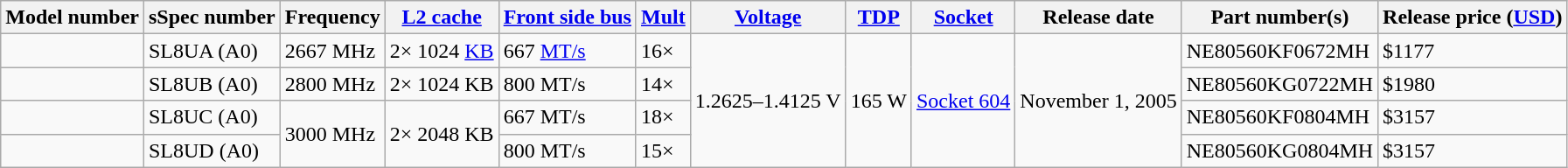<table class="wikitable sortable">
<tr>
<th>Model number</th>
<th>sSpec number</th>
<th>Frequency</th>
<th><a href='#'>L2 cache</a></th>
<th><a href='#'>Front side bus</a></th>
<th><a href='#'>Mult</a></th>
<th><a href='#'>Voltage</a></th>
<th><a href='#'>TDP</a></th>
<th><a href='#'>Socket</a></th>
<th>Release date</th>
<th>Part number(s)</th>
<th>Release price (<a href='#'>USD</a>)</th>
</tr>
<tr>
<td></td>
<td>SL8UA (A0)</td>
<td>2667 MHz</td>
<td>2× 1024 <a href='#'>KB</a></td>
<td>667 <a href='#'>MT/s</a></td>
<td>16×</td>
<td rowspan="4">1.2625–1.4125 V</td>
<td rowspan="4">165 W</td>
<td rowspan="4"><a href='#'>Socket 604</a></td>
<td rowspan="4">November 1, 2005</td>
<td>NE80560KF0672MH</td>
<td>$1177</td>
</tr>
<tr>
<td></td>
<td>SL8UB (A0)</td>
<td>2800 MHz</td>
<td>2× 1024 KB</td>
<td>800 MT/s</td>
<td>14×</td>
<td>NE80560KG0722MH</td>
<td>$1980</td>
</tr>
<tr>
<td></td>
<td>SL8UC (A0)</td>
<td rowspan="2">3000 MHz</td>
<td rowspan="2">2× 2048 KB</td>
<td>667 MT/s</td>
<td>18×</td>
<td>NE80560KF0804MH</td>
<td>$3157</td>
</tr>
<tr>
<td></td>
<td>SL8UD (A0)</td>
<td>800 MT/s</td>
<td>15×</td>
<td>NE80560KG0804MH</td>
<td>$3157</td>
</tr>
</table>
